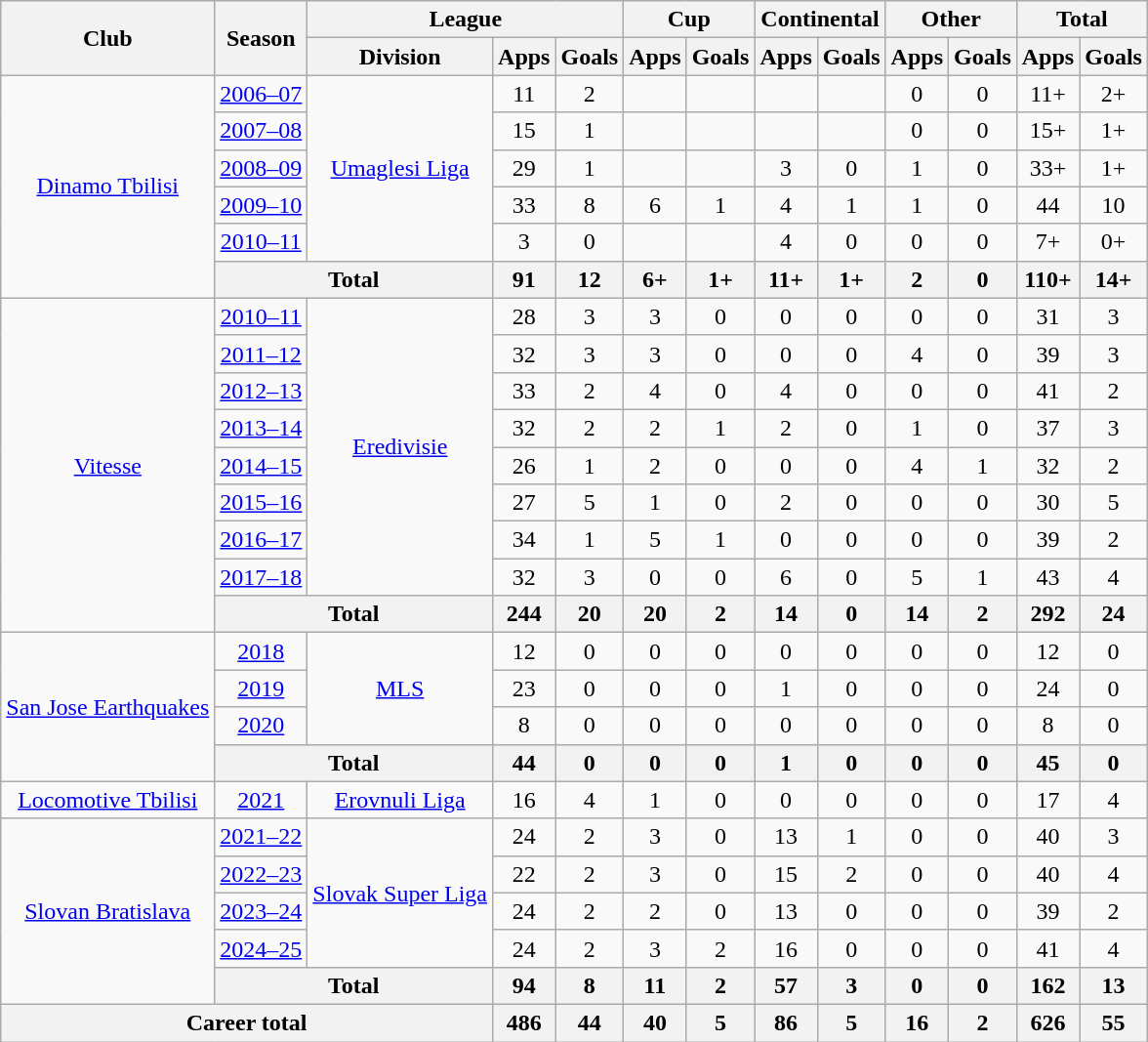<table class="wikitable" style="text-align: center">
<tr>
<th rowspan="2">Club</th>
<th rowspan="2">Season</th>
<th colspan="3">League</th>
<th colspan="2">Cup</th>
<th colspan="2">Continental</th>
<th colspan="2">Other</th>
<th colspan="2">Total</th>
</tr>
<tr>
<th>Division</th>
<th>Apps</th>
<th>Goals</th>
<th>Apps</th>
<th>Goals</th>
<th>Apps</th>
<th>Goals</th>
<th>Apps</th>
<th>Goals</th>
<th>Apps</th>
<th>Goals</th>
</tr>
<tr>
<td rowspan="6"><a href='#'>Dinamo Tbilisi</a></td>
<td><a href='#'>2006–07</a></td>
<td rowspan="5"><a href='#'>Umaglesi Liga</a></td>
<td>11</td>
<td>2</td>
<td></td>
<td></td>
<td></td>
<td></td>
<td>0</td>
<td>0</td>
<td>11+</td>
<td>2+</td>
</tr>
<tr>
<td><a href='#'>2007–08</a></td>
<td>15</td>
<td>1</td>
<td></td>
<td></td>
<td></td>
<td></td>
<td>0</td>
<td>0</td>
<td>15+</td>
<td>1+</td>
</tr>
<tr>
<td><a href='#'>2008–09</a></td>
<td>29</td>
<td>1</td>
<td></td>
<td></td>
<td>3</td>
<td>0</td>
<td>1</td>
<td>0</td>
<td>33+</td>
<td>1+</td>
</tr>
<tr>
<td><a href='#'>2009–10</a></td>
<td>33</td>
<td>8</td>
<td>6</td>
<td>1</td>
<td>4</td>
<td>1</td>
<td>1</td>
<td>0</td>
<td>44</td>
<td>10</td>
</tr>
<tr>
<td><a href='#'>2010–11</a></td>
<td>3</td>
<td>0</td>
<td></td>
<td></td>
<td>4</td>
<td>0</td>
<td>0</td>
<td>0</td>
<td>7+</td>
<td>0+</td>
</tr>
<tr>
<th colspan="2">Total</th>
<th>91</th>
<th>12</th>
<th>6+</th>
<th>1+</th>
<th>11+</th>
<th>1+</th>
<th>2</th>
<th>0</th>
<th>110+</th>
<th>14+</th>
</tr>
<tr>
<td rowspan="9"><a href='#'>Vitesse</a></td>
<td><a href='#'>2010–11</a></td>
<td rowspan="8"><a href='#'>Eredivisie</a></td>
<td>28</td>
<td>3</td>
<td>3</td>
<td>0</td>
<td>0</td>
<td>0</td>
<td>0</td>
<td>0</td>
<td>31</td>
<td>3</td>
</tr>
<tr>
<td><a href='#'>2011–12</a></td>
<td>32</td>
<td>3</td>
<td>3</td>
<td>0</td>
<td>0</td>
<td>0</td>
<td>4</td>
<td>0</td>
<td>39</td>
<td>3</td>
</tr>
<tr>
<td><a href='#'>2012–13</a></td>
<td>33</td>
<td>2</td>
<td>4</td>
<td>0</td>
<td>4</td>
<td>0</td>
<td>0</td>
<td>0</td>
<td>41</td>
<td>2</td>
</tr>
<tr>
<td><a href='#'>2013–14</a></td>
<td>32</td>
<td>2</td>
<td>2</td>
<td>1</td>
<td>2</td>
<td>0</td>
<td>1</td>
<td>0</td>
<td>37</td>
<td>3</td>
</tr>
<tr>
<td><a href='#'>2014–15</a></td>
<td>26</td>
<td>1</td>
<td>2</td>
<td>0</td>
<td>0</td>
<td>0</td>
<td>4</td>
<td>1</td>
<td>32</td>
<td>2</td>
</tr>
<tr>
<td><a href='#'>2015–16</a></td>
<td>27</td>
<td>5</td>
<td>1</td>
<td>0</td>
<td>2</td>
<td>0</td>
<td>0</td>
<td>0</td>
<td>30</td>
<td>5</td>
</tr>
<tr>
<td><a href='#'>2016–17</a></td>
<td>34</td>
<td>1</td>
<td>5</td>
<td>1</td>
<td>0</td>
<td>0</td>
<td>0</td>
<td>0</td>
<td>39</td>
<td>2</td>
</tr>
<tr>
<td><a href='#'>2017–18</a></td>
<td>32</td>
<td>3</td>
<td>0</td>
<td>0</td>
<td>6</td>
<td>0</td>
<td>5</td>
<td>1</td>
<td>43</td>
<td>4</td>
</tr>
<tr>
<th colspan="2">Total</th>
<th>244</th>
<th>20</th>
<th>20</th>
<th>2</th>
<th>14</th>
<th>0</th>
<th>14</th>
<th>2</th>
<th>292</th>
<th>24</th>
</tr>
<tr>
<td rowspan="4"><a href='#'>San Jose Earthquakes</a></td>
<td><a href='#'>2018</a></td>
<td rowspan="3"><a href='#'>MLS</a></td>
<td>12</td>
<td>0</td>
<td>0</td>
<td>0</td>
<td>0</td>
<td>0</td>
<td>0</td>
<td>0</td>
<td>12</td>
<td>0</td>
</tr>
<tr>
<td><a href='#'>2019</a></td>
<td>23</td>
<td>0</td>
<td>0</td>
<td>0</td>
<td>1</td>
<td>0</td>
<td>0</td>
<td>0</td>
<td>24</td>
<td>0</td>
</tr>
<tr>
<td><a href='#'>2020</a></td>
<td>8</td>
<td>0</td>
<td>0</td>
<td>0</td>
<td>0</td>
<td>0</td>
<td>0</td>
<td>0</td>
<td>8</td>
<td>0</td>
</tr>
<tr>
<th colspan="2">Total</th>
<th>44</th>
<th>0</th>
<th>0</th>
<th>0</th>
<th>1</th>
<th>0</th>
<th>0</th>
<th>0</th>
<th>45</th>
<th>0</th>
</tr>
<tr>
<td><a href='#'>Locomotive Tbilisi</a></td>
<td><a href='#'>2021</a></td>
<td><a href='#'>Erovnuli Liga</a></td>
<td>16</td>
<td>4</td>
<td>1</td>
<td>0</td>
<td>0</td>
<td>0</td>
<td>0</td>
<td>0</td>
<td>17</td>
<td>4</td>
</tr>
<tr>
<td rowspan="5"><a href='#'>Slovan Bratislava</a></td>
<td><a href='#'>2021–22</a></td>
<td rowspan="4"><a href='#'>Slovak Super Liga</a></td>
<td>24</td>
<td>2</td>
<td>3</td>
<td>0</td>
<td>13</td>
<td>1</td>
<td>0</td>
<td>0</td>
<td>40</td>
<td>3</td>
</tr>
<tr>
<td><a href='#'>2022–23</a></td>
<td>22</td>
<td>2</td>
<td>3</td>
<td>0</td>
<td>15</td>
<td>2</td>
<td>0</td>
<td>0</td>
<td>40</td>
<td>4</td>
</tr>
<tr>
<td><a href='#'>2023–24</a></td>
<td>24</td>
<td>2</td>
<td>2</td>
<td>0</td>
<td>13</td>
<td>0</td>
<td>0</td>
<td>0</td>
<td>39</td>
<td>2</td>
</tr>
<tr>
<td><a href='#'>2024–25</a></td>
<td>24</td>
<td>2</td>
<td>3</td>
<td>2</td>
<td>16</td>
<td>0</td>
<td>0</td>
<td>0</td>
<td>41</td>
<td>4</td>
</tr>
<tr>
<th colspan="2">Total</th>
<th>94</th>
<th>8</th>
<th>11</th>
<th>2</th>
<th>57</th>
<th>3</th>
<th>0</th>
<th>0</th>
<th>162</th>
<th>13</th>
</tr>
<tr>
<th colspan="3">Career total</th>
<th>486</th>
<th>44</th>
<th>40</th>
<th>5</th>
<th>86</th>
<th>5</th>
<th>16</th>
<th>2</th>
<th>626</th>
<th>55</th>
</tr>
</table>
